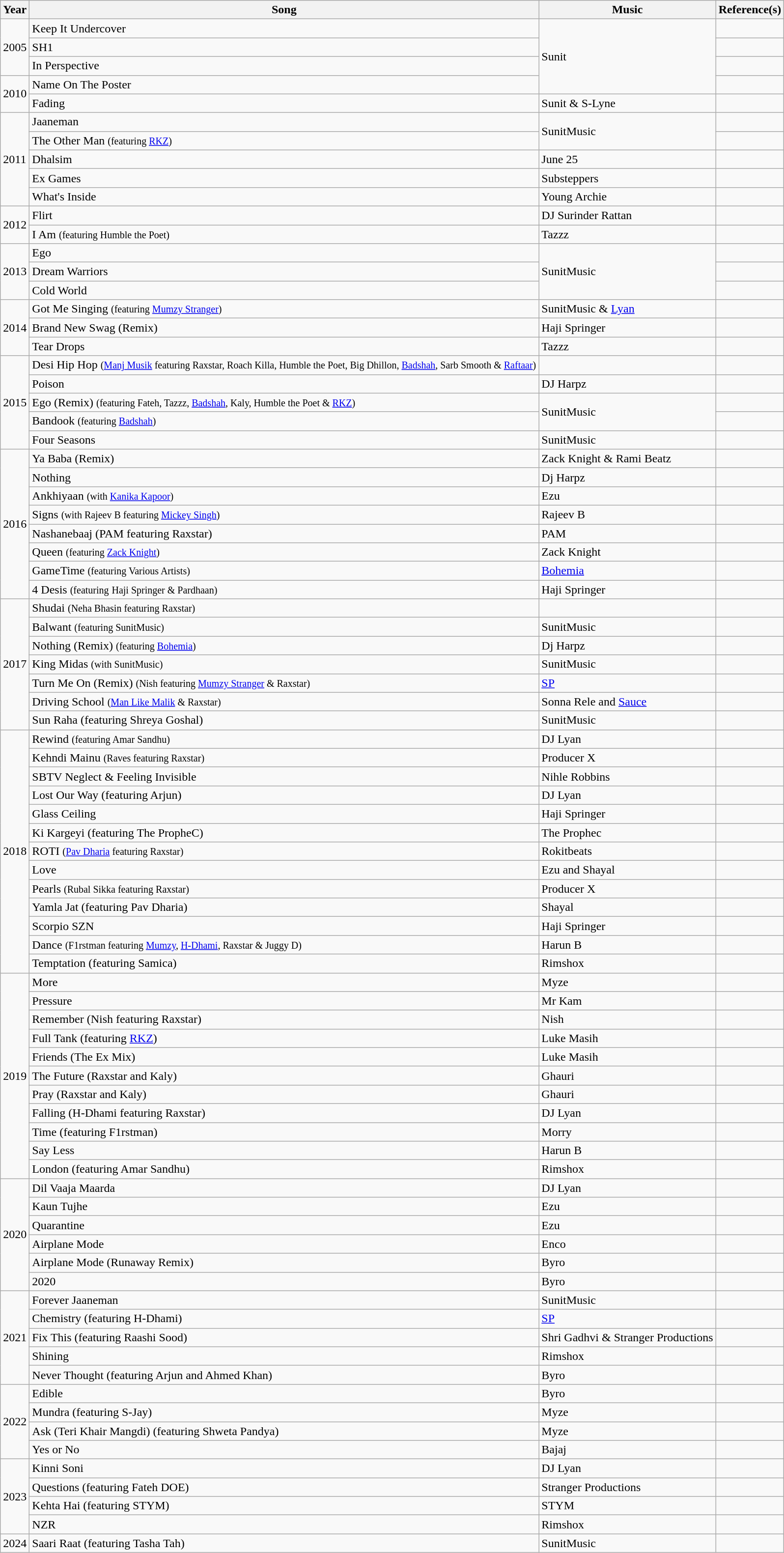<table class="wikitable">
<tr>
<th>Year</th>
<th>Song</th>
<th>Music</th>
<th>Reference(s)</th>
</tr>
<tr>
<td rowspan="3">2005</td>
<td>Keep It Undercover</td>
<td rowspan="4">Sunit</td>
<td></td>
</tr>
<tr>
<td>SH1</td>
<td></td>
</tr>
<tr>
<td>In Perspective</td>
<td></td>
</tr>
<tr>
<td rowspan="2">2010</td>
<td>Name On The Poster</td>
<td></td>
</tr>
<tr>
<td>Fading</td>
<td>Sunit & S-Lyne</td>
<td></td>
</tr>
<tr>
<td rowspan="5">2011</td>
<td>Jaaneman</td>
<td rowspan="2">SunitMusic</td>
<td></td>
</tr>
<tr>
<td>The Other Man <small>(featuring <a href='#'>RKZ</a>)</small></td>
<td></td>
</tr>
<tr>
<td>Dhalsim</td>
<td>June 25</td>
<td></td>
</tr>
<tr>
<td>Ex Games</td>
<td>Substeppers</td>
<td></td>
</tr>
<tr>
<td>What's Inside</td>
<td>Young Archie</td>
<td></td>
</tr>
<tr>
<td rowspan="2">2012</td>
<td>Flirt</td>
<td>DJ Surinder Rattan</td>
<td></td>
</tr>
<tr>
<td>I Am <small>(featuring Humble the Poet)</small></td>
<td>Tazzz</td>
<td></td>
</tr>
<tr>
<td rowspan="3">2013</td>
<td>Ego</td>
<td rowspan="3">SunitMusic</td>
<td></td>
</tr>
<tr>
<td>Dream Warriors</td>
<td></td>
</tr>
<tr>
<td>Cold World</td>
<td></td>
</tr>
<tr>
<td rowspan="3">2014</td>
<td>Got Me Singing <small>(featuring <a href='#'>Mumzy Stranger</a>)</small></td>
<td>SunitMusic & <a href='#'>Lyan</a></td>
<td></td>
</tr>
<tr>
<td>Brand New Swag (Remix)</td>
<td>Haji Springer</td>
<td></td>
</tr>
<tr>
<td>Tear Drops</td>
<td>Tazzz</td>
<td></td>
</tr>
<tr>
<td rowspan="5">2015</td>
<td>Desi Hip Hop <small>(<a href='#'>Manj Musik</a> featuring Raxstar, Roach Killa, Humble the Poet, Big Dhillon, <a href='#'>Badshah</a>, Sarb Smooth & <a href='#'>Raftaar</a>)</small></td>
<td></td>
<td></td>
</tr>
<tr>
<td>Poison</td>
<td>DJ Harpz</td>
<td></td>
</tr>
<tr>
<td>Ego (Remix) <small>(featuring Fateh, Tazzz, <a href='#'>Badshah</a>, Kaly, Humble the Poet & <a href='#'>RKZ</a>)</small></td>
<td rowspan="2">SunitMusic</td>
<td></td>
</tr>
<tr>
<td>Bandook <small>(featuring <a href='#'>Badshah</a>)</small></td>
<td></td>
</tr>
<tr>
<td>Four Seasons</td>
<td>SunitMusic</td>
<td></td>
</tr>
<tr>
<td rowspan="8">2016</td>
<td>Ya Baba (Remix)</td>
<td>Zack Knight & Rami Beatz</td>
<td></td>
</tr>
<tr>
<td>Nothing</td>
<td>Dj Harpz</td>
<td></td>
</tr>
<tr>
<td>Ankhiyaan <small>(with <a href='#'>Kanika Kapoor</a>)</small></td>
<td>Ezu</td>
<td></td>
</tr>
<tr>
<td>Signs <small>(with Rajeev B featuring <a href='#'>Mickey Singh</a>)</small></td>
<td>Rajeev B</td>
<td></td>
</tr>
<tr>
<td>Nashanebaaj (PAM featuring Raxstar)</td>
<td>PAM</td>
<td></td>
</tr>
<tr>
<td>Queen <small>(featuring <a href='#'>Zack Knight</a>)</small></td>
<td>Zack Knight</td>
<td></td>
</tr>
<tr>
<td>GameTime <small>(featuring Various Artists)</small></td>
<td><a href='#'>Bohemia</a></td>
<td></td>
</tr>
<tr>
<td>4 Desis <small>(featuring</small> <small>Haji Springer & Pardhaan)</small></td>
<td>Haji Springer</td>
<td></td>
</tr>
<tr>
<td rowspan="7">2017</td>
<td>Shudai <small>(Neha Bhasin featuring Raxstar)</small></td>
<td></td>
<td></td>
</tr>
<tr>
<td>Balwant <small>(featuring SunitMusic)</small></td>
<td>SunitMusic</td>
<td></td>
</tr>
<tr>
<td>Nothing (Remix) <small>(featuring <a href='#'>Bohemia</a>)</small></td>
<td>Dj Harpz</td>
<td></td>
</tr>
<tr>
<td>King Midas <small>(with SunitMusic)</small></td>
<td>SunitMusic</td>
<td></td>
</tr>
<tr>
<td>Turn Me On (Remix) <small>(Nish featuring <a href='#'>Mumzy Stranger</a> & Raxstar)</small></td>
<td><a href='#'>SP</a></td>
<td></td>
</tr>
<tr>
<td>Driving School <small>(<a href='#'>Man Like Malik</a> & Raxstar)</small></td>
<td>Sonna Rele and <a href='#'>Sauce</a></td>
<td></td>
</tr>
<tr>
<td>Sun Raha (featuring Shreya Goshal)</td>
<td>SunitMusic</td>
<td></td>
</tr>
<tr>
<td rowspan="13">2018</td>
<td>Rewind <small>(featuring Amar Sandhu)</small></td>
<td>DJ Lyan</td>
<td></td>
</tr>
<tr>
<td>Kehndi Mainu <small>(Raves featuring Raxstar)</small></td>
<td>Producer X</td>
<td></td>
</tr>
<tr>
<td>SBTV Neglect & Feeling Invisible</td>
<td>Nihle Robbins</td>
<td></td>
</tr>
<tr>
<td>Lost Our Way (featuring Arjun)</td>
<td>DJ Lyan</td>
<td></td>
</tr>
<tr>
<td>Glass Ceiling</td>
<td>Haji Springer</td>
<td></td>
</tr>
<tr>
<td>Ki Kargeyi (featuring The PropheC)</td>
<td>The Prophec</td>
<td></td>
</tr>
<tr>
<td>ROTI <small>(<a href='#'>Pav Dharia</a> featuring Raxstar)</small></td>
<td>Rokitbeats</td>
<td></td>
</tr>
<tr>
<td>Love</td>
<td>Ezu and Shayal</td>
<td></td>
</tr>
<tr>
<td>Pearls <small>(Rubal Sikka featuring Raxstar)</small></td>
<td>Producer X</td>
<td></td>
</tr>
<tr>
<td>Yamla Jat (featuring Pav Dharia)</td>
<td>Shayal</td>
<td></td>
</tr>
<tr>
<td>Scorpio SZN</td>
<td>Haji Springer</td>
<td></td>
</tr>
<tr>
<td>Dance <small>(F1rstman featuring <a href='#'>Mumzy</a>, <a href='#'>H-Dhami</a>, Raxstar & Juggy D)</small></td>
<td>Harun B</td>
<td></td>
</tr>
<tr>
<td>Temptation (featuring Samica)</td>
<td>Rimshox</td>
<td></td>
</tr>
<tr>
<td rowspan="11">2019</td>
<td>More</td>
<td>Myze</td>
<td></td>
</tr>
<tr>
<td>Pressure</td>
<td>Mr Kam</td>
<td></td>
</tr>
<tr>
<td>Remember (Nish featuring Raxstar)</td>
<td>Nish</td>
<td></td>
</tr>
<tr>
<td>Full Tank (featuring <a href='#'>RKZ</a>)</td>
<td>Luke Masih</td>
<td></td>
</tr>
<tr>
<td>Friends (The Ex Mix)</td>
<td>Luke Masih</td>
<td></td>
</tr>
<tr>
<td>The Future (Raxstar and Kaly)</td>
<td>Ghauri</td>
<td></td>
</tr>
<tr>
<td>Pray (Raxstar and Kaly)</td>
<td>Ghauri</td>
<td></td>
</tr>
<tr>
<td>Falling (H-Dhami featuring Raxstar)</td>
<td>DJ Lyan</td>
<td></td>
</tr>
<tr>
<td>Time (featuring F1rstman)</td>
<td>Morry</td>
<td></td>
</tr>
<tr>
<td>Say Less</td>
<td>Harun B</td>
<td></td>
</tr>
<tr>
<td>London (featuring Amar Sandhu)</td>
<td>Rimshox</td>
<td></td>
</tr>
<tr>
<td rowspan="6">2020</td>
<td>Dil Vaaja Maarda</td>
<td>DJ Lyan</td>
<td></td>
</tr>
<tr>
<td>Kaun Tujhe</td>
<td>Ezu</td>
<td></td>
</tr>
<tr>
<td>Quarantine</td>
<td>Ezu</td>
<td></td>
</tr>
<tr>
<td>Airplane Mode</td>
<td>Enco</td>
<td></td>
</tr>
<tr>
<td>Airplane Mode (Runaway Remix)</td>
<td>Byro</td>
<td></td>
</tr>
<tr>
<td>2020</td>
<td>Byro</td>
<td></td>
</tr>
<tr>
<td rowspan="5">2021</td>
<td>Forever Jaaneman</td>
<td>SunitMusic</td>
<td></td>
</tr>
<tr>
<td>Chemistry (featuring H-Dhami)</td>
<td><a href='#'>SP</a></td>
<td></td>
</tr>
<tr>
<td>Fix This (featuring Raashi Sood)</td>
<td>Shri Gadhvi & Stranger Productions</td>
<td></td>
</tr>
<tr>
<td>Shining</td>
<td>Rimshox</td>
<td></td>
</tr>
<tr>
<td>Never Thought (featuring Arjun and Ahmed Khan)</td>
<td>Byro</td>
<td></td>
</tr>
<tr>
<td rowspan="4">2022</td>
<td>Edible</td>
<td>Byro</td>
<td></td>
</tr>
<tr>
<td>Mundra (featuring S-Jay)</td>
<td>Myze</td>
<td></td>
</tr>
<tr>
<td>Ask (Teri Khair Mangdi) (featuring Shweta Pandya)</td>
<td>Myze</td>
<td></td>
</tr>
<tr>
<td>Yes or No</td>
<td>Bajaj</td>
<td></td>
</tr>
<tr>
<td rowspan="4">2023</td>
<td>Kinni Soni</td>
<td>DJ Lyan</td>
<td></td>
</tr>
<tr>
<td>Questions (featuring Fateh DOE)</td>
<td>Stranger Productions</td>
<td></td>
</tr>
<tr>
<td>Kehta Hai (featuring STYM)</td>
<td>STYM</td>
<td></td>
</tr>
<tr>
<td>NZR</td>
<td>Rimshox</td>
<td></td>
</tr>
<tr>
<td>2024</td>
<td>Saari Raat (featuring Tasha Tah)</td>
<td>SunitMusic</td>
<td></td>
</tr>
</table>
